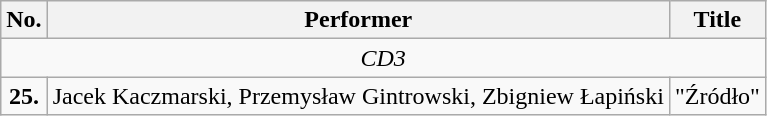<table class="wikitable">
<tr>
<th>No.</th>
<th>Performer</th>
<th>Title</th>
</tr>
<tr>
<td colspan="3" style="text-align:center"><em>CD3</em></td>
</tr>
<tr>
<td style="text-align:center"><strong>25.</strong></td>
<td>Jacek Kaczmarski, Przemysław Gintrowski, Zbigniew Łapiński</td>
<td>"Źródło"</td>
</tr>
</table>
